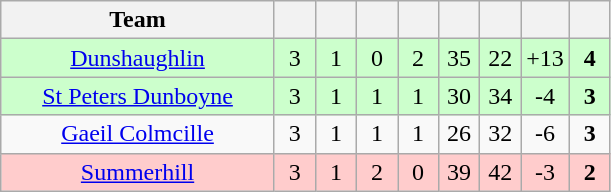<table class="wikitable" style="text-align:center">
<tr>
<th width="175">Team</th>
<th width="20"></th>
<th width="20"></th>
<th width="20"></th>
<th width="20"></th>
<th width="20"></th>
<th width="20"></th>
<th width="20"></th>
<th width="20"></th>
</tr>
<tr style="background:#cfc;">
<td><a href='#'>Dunshaughlin</a></td>
<td>3</td>
<td>1</td>
<td>0</td>
<td>2</td>
<td>35</td>
<td>22</td>
<td>+13</td>
<td><strong>4</strong></td>
</tr>
<tr style="background:#cfc;">
<td><a href='#'>St Peters Dunboyne</a></td>
<td>3</td>
<td>1</td>
<td>1</td>
<td>1</td>
<td>30</td>
<td>34</td>
<td>-4</td>
<td><strong>3</strong></td>
</tr>
<tr>
<td><a href='#'>Gaeil Colmcille</a></td>
<td>3</td>
<td>1</td>
<td>1</td>
<td>1</td>
<td>26</td>
<td>32</td>
<td>-6</td>
<td><strong>3</strong></td>
</tr>
<tr style="background:#fcc;">
<td><a href='#'>Summerhill</a></td>
<td>3</td>
<td>1</td>
<td>2</td>
<td>0</td>
<td>39</td>
<td>42</td>
<td>-3</td>
<td><strong>2</strong></td>
</tr>
</table>
